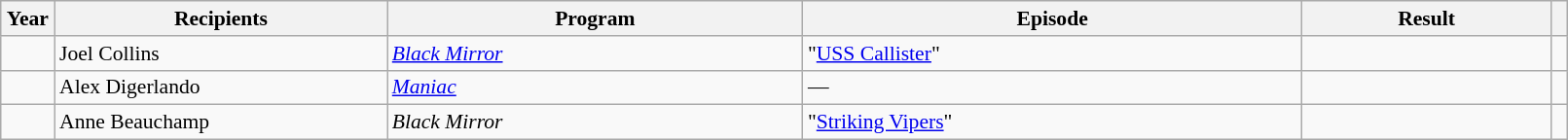<table class="wikitable plainrowheaders" style="font-size: 90%" width=85%>
<tr>
<th scope="col" style="width:2%;">Year</th>
<th scope="col" style="width:20%;">Recipients</th>
<th scope="col" style="width:25%;">Program</th>
<th scope="col" style="width:30%;">Episode</th>
<th scope="col" style="width:15%;">Result</th>
<th scope="col" class="unsortable" style="width:1%;"></th>
</tr>
<tr>
<td></td>
<td>Joel Collins</td>
<td><em><a href='#'>Black Mirror</a></em></td>
<td>"<a href='#'>USS Callister</a>"</td>
<td></td>
<td></td>
</tr>
<tr>
<td></td>
<td>Alex Digerlando</td>
<td><em><a href='#'>Maniac</a></em></td>
<td>—</td>
<td></td>
<td></td>
</tr>
<tr>
<td></td>
<td>Anne Beauchamp</td>
<td><em>Black Mirror</em></td>
<td>"<a href='#'>Striking Vipers</a>"</td>
<td></td>
<td></td>
</tr>
</table>
